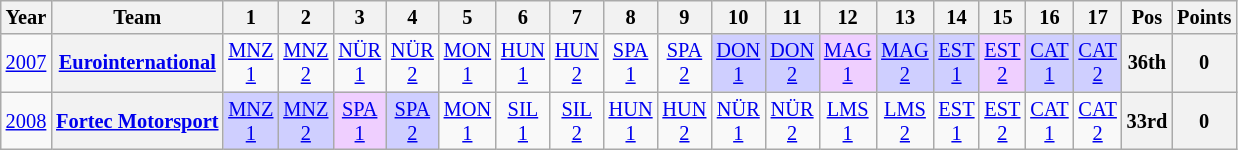<table class="wikitable" style="text-align:center; font-size:85%">
<tr>
<th>Year</th>
<th>Team</th>
<th>1</th>
<th>2</th>
<th>3</th>
<th>4</th>
<th>5</th>
<th>6</th>
<th>7</th>
<th>8</th>
<th>9</th>
<th>10</th>
<th>11</th>
<th>12</th>
<th>13</th>
<th>14</th>
<th>15</th>
<th>16</th>
<th>17</th>
<th>Pos</th>
<th>Points</th>
</tr>
<tr>
<td><a href='#'>2007</a></td>
<th><a href='#'>Eurointernational</a></th>
<td><a href='#'>MNZ<br>1</a></td>
<td><a href='#'>MNZ<br>2</a></td>
<td><a href='#'>NÜR<br>1</a></td>
<td><a href='#'>NÜR<br>2</a></td>
<td><a href='#'>MON<br>1</a></td>
<td><a href='#'>HUN<br>1</a></td>
<td><a href='#'>HUN<br>2</a></td>
<td><a href='#'>SPA<br>1</a></td>
<td><a href='#'>SPA<br>2</a></td>
<td style="background:#CFCFFF;"><a href='#'>DON<br>1</a><br></td>
<td style="background:#CFCFFF;"><a href='#'>DON<br>2</a><br></td>
<td style="background:#EFCFFF;"><a href='#'>MAG<br>1</a><br></td>
<td style="background:#CFCFFF;"><a href='#'>MAG<br>2</a><br></td>
<td style="background:#CFCFFF;"><a href='#'>EST<br>1</a><br></td>
<td style="background:#EFCFFF;"><a href='#'>EST<br>2</a><br></td>
<td style="background:#CFCFFF;"><a href='#'>CAT<br>1</a><br></td>
<td style="background:#CFCFFF;"><a href='#'>CAT<br>2</a><br></td>
<th>36th</th>
<th>0</th>
</tr>
<tr>
<td><a href='#'>2008</a></td>
<th nowrap><a href='#'>Fortec Motorsport</a></th>
<td style="background:#CFCFFF;"><a href='#'>MNZ<br>1</a><br></td>
<td style="background:#CFCFFF;"><a href='#'>MNZ<br>2</a><br></td>
<td style="background:#EFCFFF;"><a href='#'>SPA<br>1</a><br></td>
<td style="background:#CFCFFF;"><a href='#'>SPA<br>2</a><br></td>
<td><a href='#'>MON<br>1</a></td>
<td><a href='#'>SIL<br>1</a></td>
<td><a href='#'>SIL<br>2</a></td>
<td><a href='#'>HUN<br>1</a></td>
<td><a href='#'>HUN<br>2</a></td>
<td><a href='#'>NÜR<br>1</a></td>
<td><a href='#'>NÜR<br>2</a></td>
<td><a href='#'>LMS<br>1</a></td>
<td><a href='#'>LMS<br>2</a></td>
<td><a href='#'>EST<br>1</a></td>
<td><a href='#'>EST<br>2</a></td>
<td><a href='#'>CAT<br>1</a></td>
<td><a href='#'>CAT<br>2</a></td>
<th>33rd</th>
<th>0</th>
</tr>
</table>
